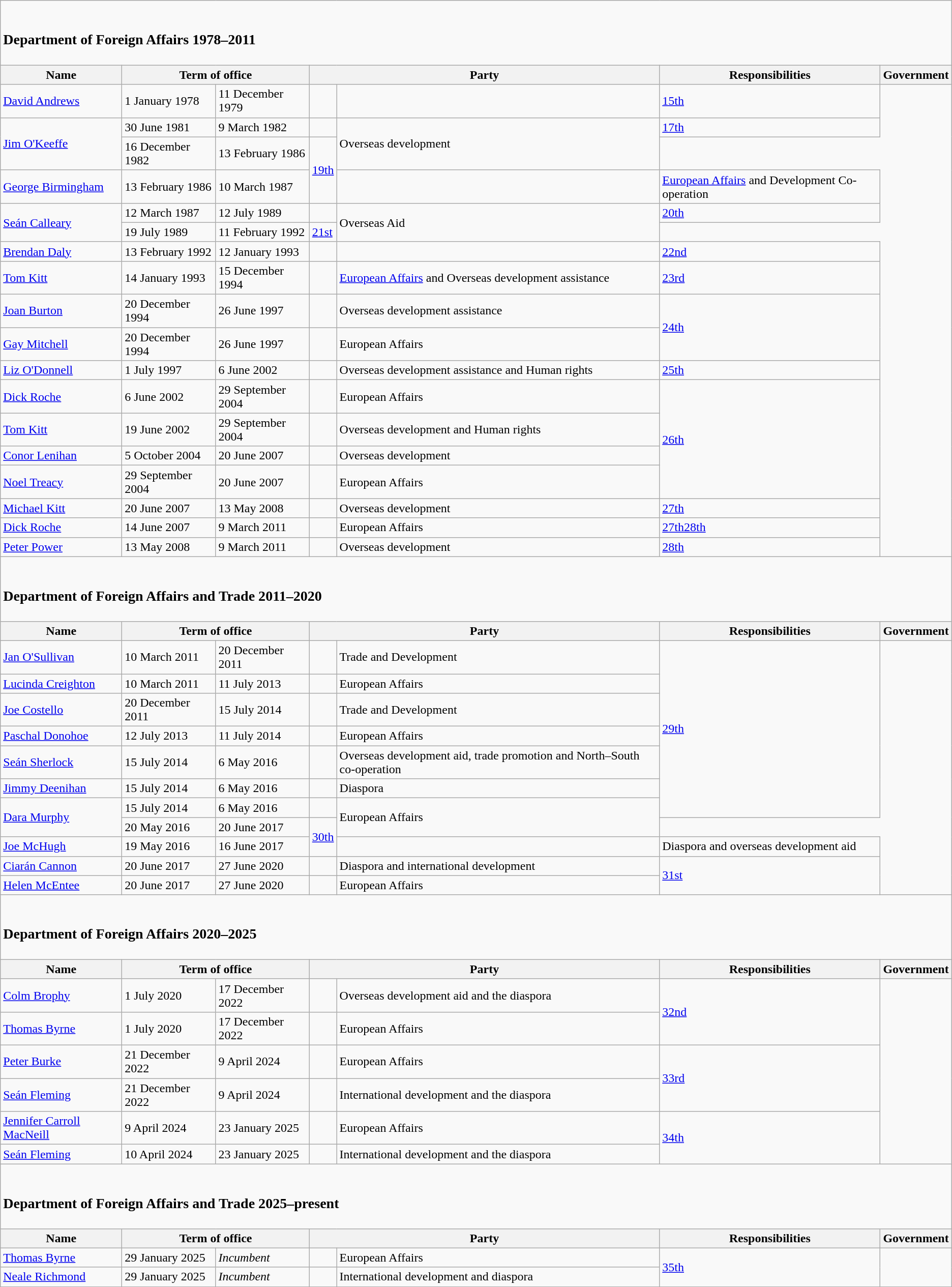<table class="wikitable">
<tr>
<td colspan=7><br><h3>Department of Foreign Affairs 1978–2011</h3></td>
</tr>
<tr>
<th>Name</th>
<th colspan=2>Term of office</th>
<th colspan=2>Party</th>
<th>Responsibilities</th>
<th>Government</th>
</tr>
<tr>
<td><a href='#'>David Andrews</a></td>
<td>1 January 1978</td>
<td>11 December 1979</td>
<td></td>
<td></td>
<td><a href='#'>15th</a></td>
</tr>
<tr>
<td rowspan=2><a href='#'>Jim O'Keeffe</a></td>
<td>30 June 1981</td>
<td>9 March 1982</td>
<td></td>
<td rowspan=2>Overseas development</td>
<td><a href='#'>17th</a></td>
</tr>
<tr>
<td>16 December 1982</td>
<td>13 February 1986</td>
<td rowspan=2><a href='#'>19th</a></td>
</tr>
<tr>
<td><a href='#'>George Birmingham</a></td>
<td>13 February 1986</td>
<td>10 March 1987</td>
<td></td>
<td><a href='#'>European Affairs</a> and Development Co-operation</td>
</tr>
<tr>
<td rowspan=2><a href='#'>Seán Calleary</a></td>
<td>12 March 1987</td>
<td>12 July 1989</td>
<td></td>
<td rowspan=2>Overseas Aid</td>
<td><a href='#'>20th</a></td>
</tr>
<tr>
<td>19 July 1989</td>
<td>11 February 1992</td>
<td><a href='#'>21st</a></td>
</tr>
<tr>
<td><a href='#'>Brendan Daly</a></td>
<td>13 February 1992</td>
<td>12 January 1993</td>
<td></td>
<td></td>
<td><a href='#'>22nd</a></td>
</tr>
<tr>
<td><a href='#'>Tom Kitt</a></td>
<td>14 January 1993</td>
<td>15 December 1994</td>
<td></td>
<td><a href='#'>European Affairs</a> and Overseas development assistance</td>
<td><a href='#'>23rd</a></td>
</tr>
<tr>
<td><a href='#'>Joan Burton</a></td>
<td>20 December 1994</td>
<td>26 June 1997</td>
<td></td>
<td>Overseas development assistance</td>
<td rowspan=2><a href='#'>24th</a></td>
</tr>
<tr>
<td><a href='#'>Gay Mitchell</a></td>
<td>20 December 1994</td>
<td>26 June 1997</td>
<td></td>
<td>European Affairs</td>
</tr>
<tr>
<td><a href='#'>Liz O'Donnell</a></td>
<td>1 July 1997</td>
<td>6 June 2002</td>
<td></td>
<td>Overseas development assistance and Human rights</td>
<td><a href='#'>25th</a></td>
</tr>
<tr>
<td><a href='#'>Dick Roche</a></td>
<td>6 June 2002</td>
<td>29 September 2004</td>
<td></td>
<td>European Affairs</td>
<td rowspan=4><a href='#'>26th</a></td>
</tr>
<tr>
<td><a href='#'>Tom Kitt</a></td>
<td>19 June 2002</td>
<td>29 September 2004</td>
<td></td>
<td>Overseas development and Human rights</td>
</tr>
<tr>
<td><a href='#'>Conor Lenihan</a></td>
<td>5 October 2004</td>
<td>20 June 2007</td>
<td></td>
<td>Overseas development</td>
</tr>
<tr>
<td><a href='#'>Noel Treacy</a></td>
<td>29 September 2004</td>
<td>20 June 2007</td>
<td></td>
<td>European Affairs</td>
</tr>
<tr>
<td><a href='#'>Michael Kitt</a></td>
<td>20 June 2007</td>
<td>13 May 2008</td>
<td></td>
<td>Overseas development</td>
<td><a href='#'>27th</a></td>
</tr>
<tr>
<td><a href='#'>Dick Roche</a></td>
<td>14 June 2007</td>
<td>9 March 2011</td>
<td></td>
<td>European Affairs</td>
<td><a href='#'>27th</a><a href='#'>28th</a></td>
</tr>
<tr>
<td><a href='#'>Peter Power</a></td>
<td>13 May 2008</td>
<td>9 March 2011</td>
<td></td>
<td>Overseas development</td>
<td><a href='#'>28th</a></td>
</tr>
<tr>
<td colspan=7><br><h3>Department of Foreign Affairs and Trade 2011–2020</h3></td>
</tr>
<tr>
<th>Name</th>
<th colspan=2>Term of office</th>
<th colspan=2>Party</th>
<th>Responsibilities</th>
<th>Government</th>
</tr>
<tr>
<td><a href='#'>Jan O'Sullivan</a></td>
<td>10 March 2011</td>
<td>20 December 2011</td>
<td></td>
<td>Trade and Development</td>
<td rowspan=7><a href='#'>29th</a></td>
</tr>
<tr>
<td><a href='#'>Lucinda Creighton</a></td>
<td>10 March 2011</td>
<td>11 July 2013</td>
<td></td>
<td>European Affairs</td>
</tr>
<tr>
<td><a href='#'>Joe Costello</a></td>
<td>20 December 2011</td>
<td>15 July 2014</td>
<td></td>
<td>Trade and Development</td>
</tr>
<tr>
<td><a href='#'>Paschal Donohoe</a></td>
<td>12 July 2013</td>
<td>11 July 2014</td>
<td></td>
<td>European Affairs</td>
</tr>
<tr>
<td><a href='#'>Seán Sherlock</a></td>
<td>15 July 2014</td>
<td>6 May 2016</td>
<td></td>
<td>Overseas development aid, trade promotion and North–South co-operation</td>
</tr>
<tr>
<td><a href='#'>Jimmy Deenihan</a></td>
<td>15 July 2014</td>
<td>6 May 2016</td>
<td></td>
<td>Diaspora</td>
</tr>
<tr>
<td rowspan=2><a href='#'>Dara Murphy</a></td>
<td>15 July 2014</td>
<td>6 May 2016</td>
<td></td>
<td rowspan=2>European Affairs</td>
</tr>
<tr>
<td>20 May 2016</td>
<td>20 June 2017</td>
<td rowspan=2><a href='#'>30th</a></td>
</tr>
<tr>
<td><a href='#'>Joe McHugh</a></td>
<td>19 May 2016</td>
<td>16 June 2017</td>
<td></td>
<td>Diaspora and overseas development aid</td>
</tr>
<tr>
<td><a href='#'>Ciarán Cannon</a></td>
<td>20 June 2017</td>
<td>27 June 2020</td>
<td></td>
<td>Diaspora and international development</td>
<td rowspan=2><a href='#'>31st</a></td>
</tr>
<tr>
<td><a href='#'>Helen McEntee</a></td>
<td>20 June 2017</td>
<td>27 June 2020</td>
<td></td>
<td>European Affairs</td>
</tr>
<tr>
<td colspan=7><br><h3>Department of Foreign Affairs 2020–2025</h3></td>
</tr>
<tr>
<th>Name</th>
<th colspan=2>Term of office</th>
<th colspan=2>Party</th>
<th>Responsibilities</th>
<th>Government</th>
</tr>
<tr>
<td><a href='#'>Colm Brophy</a></td>
<td>1 July 2020</td>
<td>17 December 2022</td>
<td></td>
<td>Overseas development aid and the diaspora</td>
<td rowspan=2><a href='#'>32nd</a></td>
</tr>
<tr>
<td><a href='#'>Thomas Byrne</a></td>
<td>1 July 2020</td>
<td>17 December 2022</td>
<td></td>
<td>European Affairs</td>
</tr>
<tr>
<td><a href='#'>Peter Burke</a></td>
<td>21 December 2022</td>
<td>9 April 2024</td>
<td></td>
<td>European Affairs</td>
<td rowspan=2><a href='#'>33rd</a></td>
</tr>
<tr>
<td><a href='#'>Seán Fleming</a></td>
<td>21 December 2022</td>
<td>9 April 2024</td>
<td></td>
<td>International development and the diaspora</td>
</tr>
<tr>
<td><a href='#'>Jennifer Carroll MacNeill</a></td>
<td>9 April 2024</td>
<td>23 January 2025</td>
<td></td>
<td>European Affairs</td>
<td rowspan=2><a href='#'>34th</a></td>
</tr>
<tr>
<td><a href='#'>Seán Fleming</a></td>
<td>10 April 2024</td>
<td>23 January 2025</td>
<td></td>
<td>International development and the diaspora</td>
</tr>
<tr>
<td colspan=7><br><h3>Department of Foreign Affairs and Trade 2025–present</h3></td>
</tr>
<tr>
<th>Name</th>
<th colspan=2>Term of office</th>
<th colspan=2>Party</th>
<th>Responsibilities</th>
<th>Government</th>
</tr>
<tr>
<td><a href='#'>Thomas Byrne</a></td>
<td>29 January 2025</td>
<td><em>Incumbent</em></td>
<td></td>
<td>European Affairs</td>
<td rowspan=2><a href='#'>35th</a></td>
</tr>
<tr>
<td><a href='#'>Neale Richmond</a></td>
<td>29 January 2025</td>
<td><em>Incumbent</em></td>
<td></td>
<td>International development and diaspora</td>
</tr>
</table>
